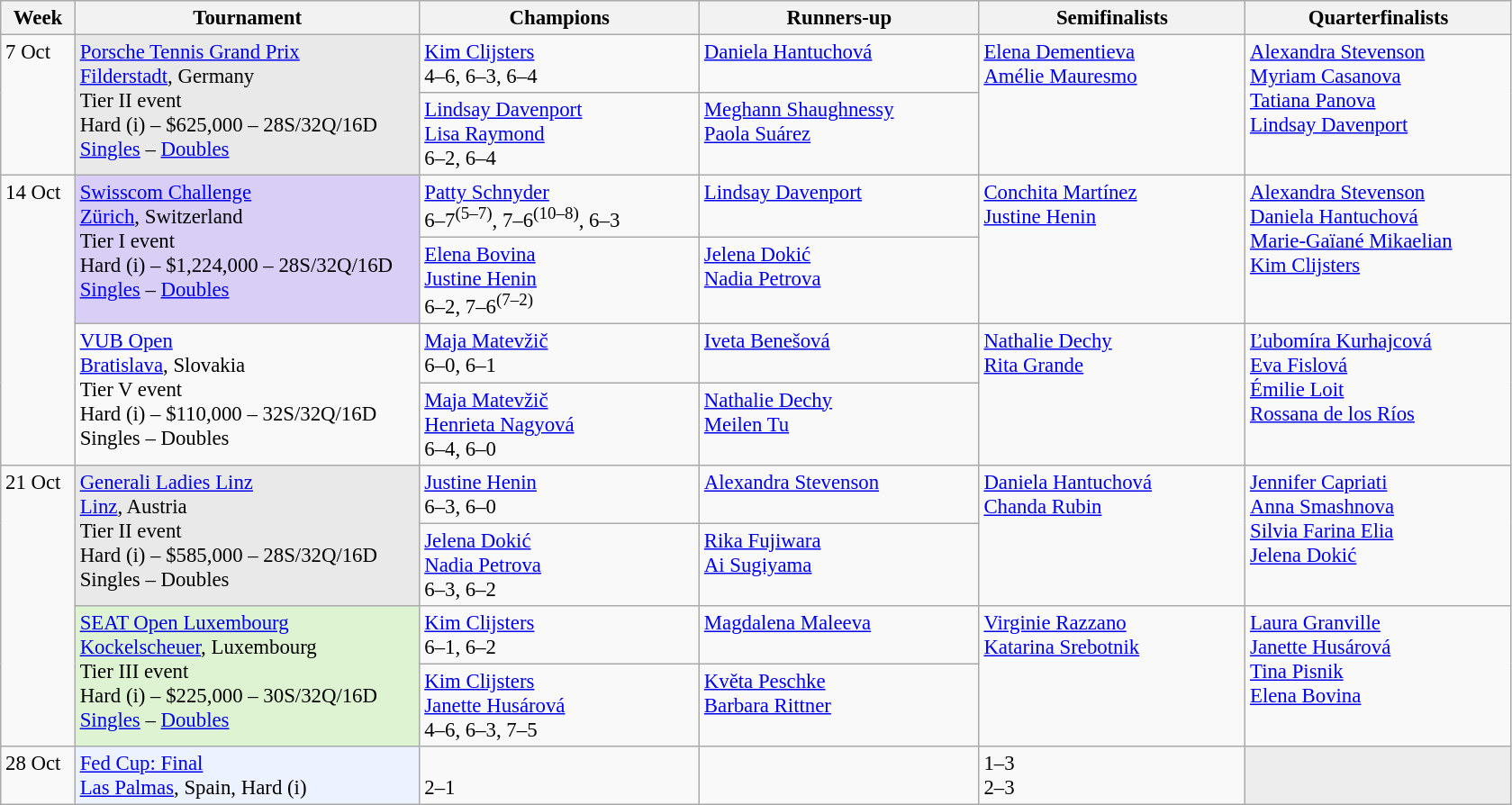<table class=wikitable style=font-size:95%>
<tr>
<th style="width:48px;">Week</th>
<th style="width:248px;">Tournament</th>
<th style="width:200px;">Champions</th>
<th style="width:200px;">Runners-up</th>
<th style="width:190px;">Semifinalists</th>
<th style="width:190px;">Quarterfinalists</th>
</tr>
<tr valign="top">
<td rowspan=2>7 Oct</td>
<td rowspan=2 bgcolor=#E9E9E9><a href='#'>Porsche Tennis Grand Prix</a><br> <a href='#'>Filderstadt</a>, Germany <br>Tier II event<br>Hard (i) – $625,000 – 28S/32Q/16D<br><a href='#'>Singles</a> – <a href='#'>Doubles</a></td>
<td> <a href='#'>Kim Clijsters</a> <br> 4–6, 6–3, 6–4</td>
<td> <a href='#'>Daniela Hantuchová</a></td>
<td rowspan=2> <a href='#'>Elena Dementieva</a><br> <a href='#'>Amélie Mauresmo</a></td>
<td rowspan=2> <a href='#'>Alexandra Stevenson</a>  <br>  <a href='#'>Myriam Casanova</a> <br> <a href='#'>Tatiana Panova</a><br>   <a href='#'>Lindsay Davenport</a></td>
</tr>
<tr valign="top">
<td> <a href='#'>Lindsay Davenport</a> <br>  <a href='#'>Lisa Raymond</a><br>6–2, 6–4</td>
<td> <a href='#'>Meghann Shaughnessy</a> <br>  <a href='#'>Paola Suárez</a></td>
</tr>
<tr valign="top">
<td rowspan=4>14 Oct</td>
<td rowspan=2 bgcolor=#d8cef6><a href='#'>Swisscom Challenge</a><br> <a href='#'>Zürich</a>, Switzerland <br>Tier I event<br>Hard (i) – $1,224,000 – 28S/32Q/16D<br><a href='#'>Singles</a> – <a href='#'>Doubles</a></td>
<td> <a href='#'>Patty Schnyder</a> <br> 6–7<sup>(5–7)</sup>, 7–6<sup>(10–8)</sup>, 6–3</td>
<td> <a href='#'>Lindsay Davenport</a></td>
<td rowspan=2> <a href='#'>Conchita Martínez</a><br> <a href='#'>Justine Henin</a></td>
<td rowspan=2> <a href='#'>Alexandra Stevenson</a>  <br>  <a href='#'>Daniela Hantuchová</a> <br> <a href='#'>Marie-Gaïané Mikaelian</a><br>   <a href='#'>Kim Clijsters</a></td>
</tr>
<tr valign="top">
<td> <a href='#'>Elena Bovina</a> <br>  <a href='#'>Justine Henin</a><br>6–2, 7–6<sup>(7–2)</sup></td>
<td> <a href='#'>Jelena Dokić</a> <br>  <a href='#'>Nadia Petrova</a></td>
</tr>
<tr valign="top">
<td rowspan=2><a href='#'>VUB Open</a><br> <a href='#'>Bratislava</a>, Slovakia <br>Tier V event<br>Hard (i) – $110,000 – 32S/32Q/16D<br>Singles – Doubles</td>
<td> <a href='#'>Maja Matevžič</a> <br> 6–0, 6–1</td>
<td> <a href='#'>Iveta Benešová</a></td>
<td rowspan=2> <a href='#'>Nathalie Dechy</a><br> <a href='#'>Rita Grande</a></td>
<td rowspan=2> <a href='#'>Ľubomíra Kurhajcová</a>  <br>  <a href='#'>Eva Fislová</a> <br> <a href='#'>Émilie Loit</a><br>   <a href='#'>Rossana de los Ríos</a></td>
</tr>
<tr valign="top">
<td> <a href='#'>Maja Matevžič</a> <br>  <a href='#'>Henrieta Nagyová</a><br>6–4, 6–0</td>
<td> <a href='#'>Nathalie Dechy</a> <br>  <a href='#'>Meilen Tu</a></td>
</tr>
<tr valign="top">
<td rowspan=4>21 Oct</td>
<td rowspan=2 bgcolor=#E9E9E9><a href='#'>Generali Ladies Linz</a><br> <a href='#'>Linz</a>, Austria <br>Tier II event<br>Hard (i) – $585,000 – 28S/32Q/16D<br>Singles – Doubles</td>
<td> <a href='#'>Justine Henin</a> <br> 6–3, 6–0</td>
<td> <a href='#'>Alexandra Stevenson</a></td>
<td rowspan=2> <a href='#'>Daniela Hantuchová</a><br> <a href='#'>Chanda Rubin</a></td>
<td rowspan=2> <a href='#'>Jennifer Capriati</a>  <br>  <a href='#'>Anna Smashnova</a> <br> <a href='#'>Silvia Farina Elia</a><br>   <a href='#'>Jelena Dokić</a></td>
</tr>
<tr valign="top">
<td> <a href='#'>Jelena Dokić</a> <br>  <a href='#'>Nadia Petrova</a><br>6–3, 6–2</td>
<td> <a href='#'>Rika Fujiwara</a> <br>  <a href='#'>Ai Sugiyama</a></td>
</tr>
<tr valign="top">
<td rowspan=2 bgcolor=#DDF3D1><a href='#'>SEAT Open Luxembourg</a><br> <a href='#'>Kockelscheuer</a>, Luxembourg <br>Tier III event<br>Hard (i) – $225,000 – 30S/32Q/16D<br><a href='#'>Singles</a> – <a href='#'>Doubles</a></td>
<td> <a href='#'>Kim Clijsters</a> <br> 6–1, 6–2</td>
<td> <a href='#'>Magdalena Maleeva</a></td>
<td rowspan=2> <a href='#'>Virginie Razzano</a><br> <a href='#'>Katarina Srebotnik</a></td>
<td rowspan=2> <a href='#'>Laura Granville</a>  <br>  <a href='#'>Janette Husárová</a> <br> <a href='#'>Tina Pisnik</a><br>   <a href='#'>Elena Bovina</a></td>
</tr>
<tr valign="top">
<td> <a href='#'>Kim Clijsters</a> <br>  <a href='#'>Janette Husárová</a><br>4–6, 6–3, 7–5</td>
<td> <a href='#'>Květa Peschke</a> <br>  <a href='#'>Barbara Rittner</a></td>
</tr>
<tr valign=top>
<td>28 Oct</td>
<td bgcolor="#ECF2FF"><a href='#'>Fed Cup: Final</a><br> <a href='#'>Las Palmas</a>, Spain, Hard (i)</td>
<td> <br> 2–1</td>
<td></td>
<td> 1–3<br> 2–3</td>
<td bgcolor="#ededed"></td>
</tr>
</table>
